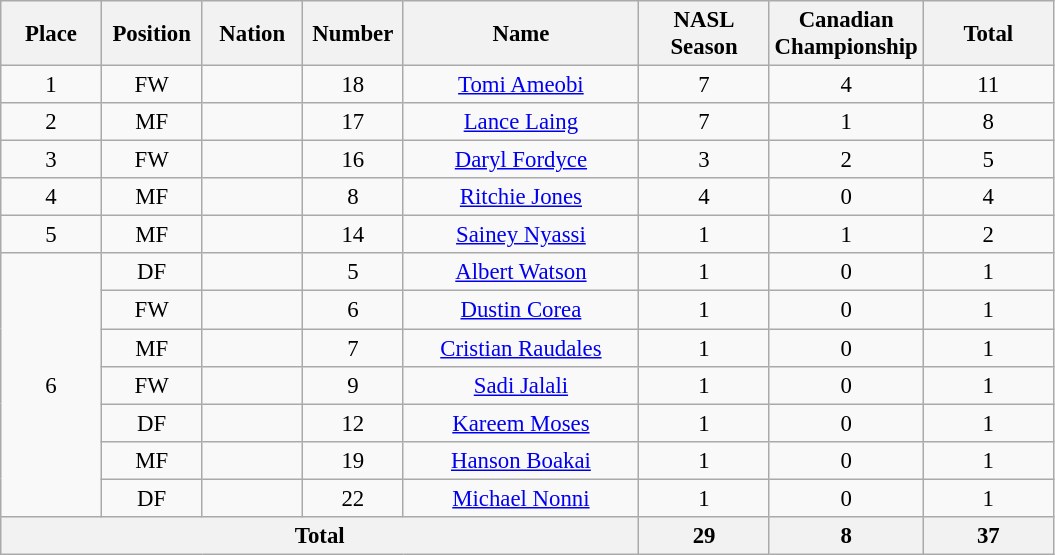<table class="sortable wikitable" style="font-size: 95%; text-align: center;">
<tr>
<th width=60>Place</th>
<th width=60>Position</th>
<th width=60>Nation</th>
<th width=60>Number</th>
<th width=150>Name</th>
<th width=80>NASL Season</th>
<th width=80>Canadian Championship</th>
<th width=80>Total</th>
</tr>
<tr>
<td>1</td>
<td>FW</td>
<td></td>
<td>18</td>
<td><a href='#'>Tomi Ameobi</a></td>
<td>7</td>
<td>4</td>
<td>11</td>
</tr>
<tr>
<td>2</td>
<td>MF</td>
<td></td>
<td>17</td>
<td><a href='#'>Lance Laing</a></td>
<td>7</td>
<td>1</td>
<td>8</td>
</tr>
<tr>
<td>3</td>
<td>FW</td>
<td></td>
<td>16</td>
<td><a href='#'>Daryl Fordyce</a></td>
<td>3</td>
<td>2</td>
<td>5</td>
</tr>
<tr>
<td>4</td>
<td>MF</td>
<td></td>
<td>8</td>
<td><a href='#'>Ritchie Jones</a></td>
<td>4</td>
<td>0</td>
<td>4</td>
</tr>
<tr>
<td>5</td>
<td>MF</td>
<td></td>
<td>14</td>
<td><a href='#'>Sainey Nyassi</a></td>
<td>1</td>
<td>1</td>
<td>2</td>
</tr>
<tr>
<td rowspan="7">6</td>
<td>DF</td>
<td></td>
<td>5</td>
<td><a href='#'>Albert Watson</a></td>
<td>1</td>
<td>0</td>
<td>1</td>
</tr>
<tr>
<td>FW</td>
<td></td>
<td>6</td>
<td><a href='#'>Dustin Corea</a></td>
<td>1</td>
<td>0</td>
<td>1</td>
</tr>
<tr>
<td>MF</td>
<td></td>
<td>7</td>
<td><a href='#'>Cristian Raudales</a></td>
<td>1</td>
<td>0</td>
<td>1</td>
</tr>
<tr>
<td>FW</td>
<td></td>
<td>9</td>
<td><a href='#'>Sadi Jalali</a></td>
<td>1</td>
<td>0</td>
<td>1</td>
</tr>
<tr>
<td>DF</td>
<td></td>
<td>12</td>
<td><a href='#'>Kareem Moses</a></td>
<td>1</td>
<td>0</td>
<td>1</td>
</tr>
<tr>
<td>MF</td>
<td></td>
<td>19</td>
<td><a href='#'>Hanson Boakai</a></td>
<td>1</td>
<td>0</td>
<td>1</td>
</tr>
<tr>
<td>DF</td>
<td></td>
<td>22</td>
<td><a href='#'>Michael Nonni</a></td>
<td>1</td>
<td>0</td>
<td>1</td>
</tr>
<tr>
<th colspan=5>Total</th>
<th>29</th>
<th>8</th>
<th>37</th>
</tr>
</table>
